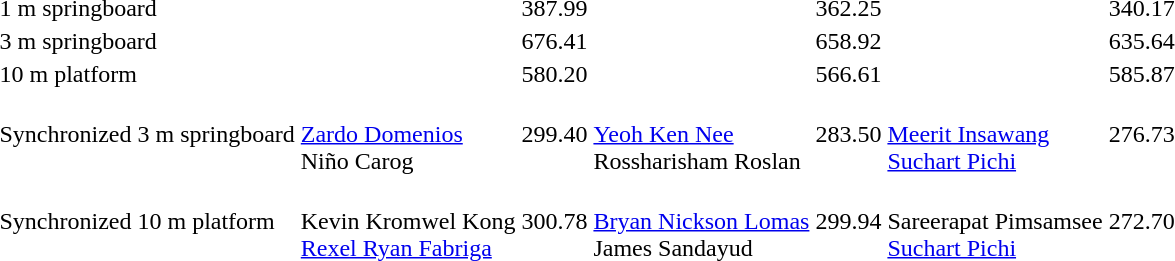<table>
<tr>
<td>1 m springboard</td>
<td></td>
<td>387.99</td>
<td></td>
<td>362.25</td>
<td></td>
<td>340.17</td>
</tr>
<tr>
<td>3 m springboard</td>
<td></td>
<td>676.41</td>
<td></td>
<td>658.92</td>
<td></td>
<td>635.64</td>
</tr>
<tr>
<td>10 m platform</td>
<td></td>
<td>580.20</td>
<td></td>
<td>566.61</td>
<td></td>
<td>585.87</td>
</tr>
<tr>
<td>Synchronized 3 m springboard</td>
<td><br> <a href='#'>Zardo Domenios</a> <br> Niño Carog</td>
<td>299.40</td>
<td><br> <a href='#'>Yeoh Ken Nee</a> <br> Rossharisham Roslan</td>
<td>283.50</td>
<td><br> <a href='#'>Meerit Insawang</a> <br> <a href='#'>Suchart Pichi</a></td>
<td>276.73</td>
</tr>
<tr>
<td>Synchronized 10 m platform</td>
<td><br> Kevin Kromwel Kong <br> <a href='#'>Rexel Ryan Fabriga</a></td>
<td>300.78</td>
<td><br> <a href='#'>Bryan Nickson Lomas</a> <br> James Sandayud</td>
<td>299.94</td>
<td><br> Sareerapat Pimsamsee <br> <a href='#'>Suchart Pichi</a></td>
<td>272.70</td>
</tr>
</table>
